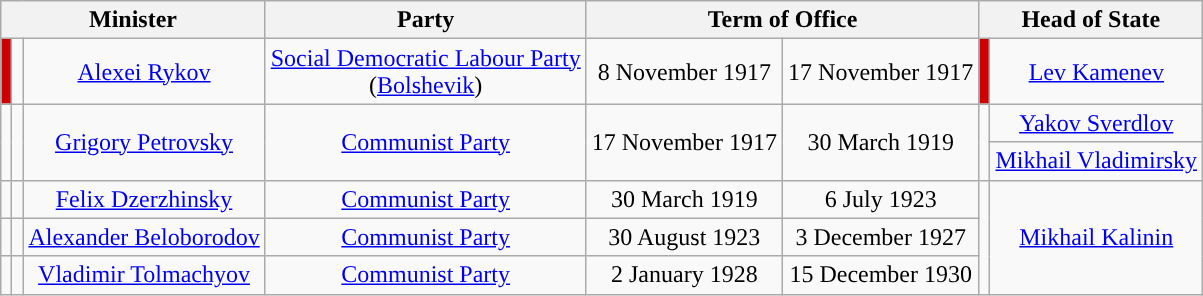<table class="wikitable" style="text-align:center;">
<tr>
<th colspan=3>Minister</th>
<th>Party</th>
<th colspan=2>Term of Office</th>
<th colspan=2>Head of State</th>
</tr>
<tr>
<td style="background: #CE0000;"></td>
<td></td>
<td><a href='#'>Alexei Rykov</a></td>
<td><a href='#'>Social Democratic Labour Party</a><br>(<a href='#'>Bolshevik</a>)</td>
<td>8 November 1917</td>
<td>17 November 1917</td>
<td style="background: #CE0000;"></td>
<td rowspan=2><a href='#'>Lev Kamenev</a></td>
</tr>
<tr>
<td rowspan=3 style="background:"></td>
<td rowspan=3></td>
<td rowspan=3><a href='#'>Grigory Petrovsky</a></td>
<td rowspan=3><a href='#'>Communist Party</a></td>
<td rowspan=3>17 November 1917</td>
<td rowspan=3>30 March 1919</td>
<td rowspan=3 style="background:"></td>
</tr>
<tr>
<td><a href='#'>Yakov Sverdlov</a></td>
</tr>
<tr>
<td><a href='#'>Mikhail Vladimirsky</a></td>
</tr>
<tr>
<td style="background:"></td>
<td></td>
<td><a href='#'>Felix Dzerzhinsky</a></td>
<td><a href='#'>Communist Party</a></td>
<td>30 March 1919</td>
<td>6 July 1923</td>
<td rowspan=3 style="background:"></td>
<td rowspan=3><a href='#'>Mikhail Kalinin</a></td>
</tr>
<tr>
<td style="background:"></td>
<td></td>
<td><a href='#'>Alexander Beloborodov</a></td>
<td><a href='#'>Communist Party</a></td>
<td>30 August 1923</td>
<td>3 December 1927</td>
</tr>
<tr>
<td style="background:"></td>
<td></td>
<td><a href='#'>Vladimir Tolmachyov</a></td>
<td><a href='#'>Communist Party</a></td>
<td>2 January 1928</td>
<td>15 December 1930</td>
</tr>
</table>
